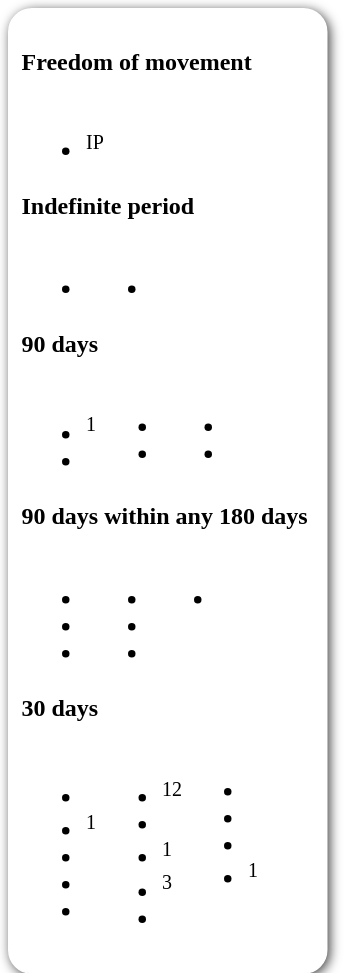<table style=" border-radius:1em; box-shadow: 0.1em 0.1em 0.5em rgba(0,0,0,0.75); background-color: white; border: 1px solid white; padding: 5px;">
<tr style="vertical-align:top;">
<td><br><strong>Freedom of movement</strong><table>
<tr>
<td><br><ul><li><sup>IP</sup></li></ul></td>
<td></td>
</tr>
</table>
<strong>Indefinite period</strong><table>
<tr>
<td><br><ul><li></li></ul></td>
<td valign="top"><br><ul><li></li></ul></td>
<td></td>
</tr>
</table>
<strong>90 days</strong><table>
<tr>
<td><br><ul><li><sup>1</sup></li><li></li></ul></td>
<td valign="top"><br><ul><li></li><li></li></ul></td>
<td valign="top"><br><ul><li></li><li></li></ul></td>
<td></td>
</tr>
</table>
<strong>90 days within any 180 days</strong><table>
<tr>
<td><br><ul><li></li><li></li><li></li></ul></td>
<td valign="top"><br><ul><li></li><li></li><li></li></ul></td>
<td valign="top"><br><ul><li></li></ul></td>
<td></td>
</tr>
</table>
<strong>30 days</strong><table>
<tr>
<td><br><ul><li></li><li><sup>1</sup></li><li></li><li></li><li></li></ul></td>
<td valign="top"><br><ul><li><sup>12</sup></li><li></li><li><sup>1</sup></li><li><em></em><sup>3</sup></li><li></li></ul></td>
<td valign="top"><br><ul><li></li><li></li><li></li><li><sup>1</sup></li></ul></td>
<td></td>
</tr>
</table>
</td>
<td></td>
</tr>
</table>
